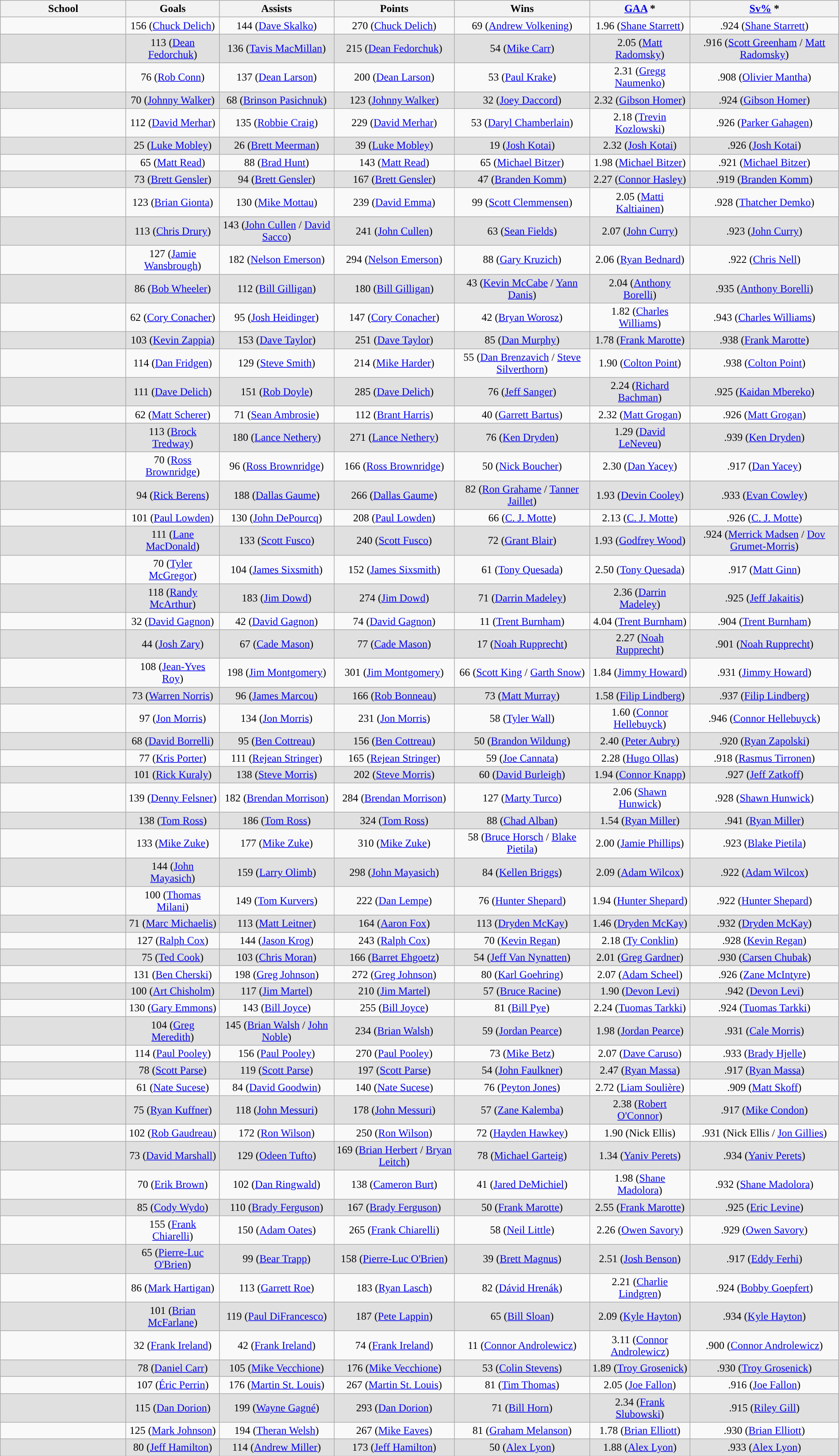<table class="sortable wikitable" width =100%>
<tr>
<th width="15%">School</th>
<th>Goals</th>
<th>Assists</th>
<th>Points</th>
<th>Wins</th>
<th><a href='#'>GAA</a> *</th>
<th><a href='#'>Sv%</a> *</th>
</tr>
<tr align=center>
<td><strong><a href='#'></a></strong></td>
<td>156 (<a href='#'>Chuck Delich</a>)</td>
<td>144 (<a href='#'>Dave Skalko</a>)</td>
<td>270 (<a href='#'>Chuck Delich</a>)</td>
<td>69 (<a href='#'>Andrew Volkening</a>)</td>
<td>1.96 (<a href='#'>Shane Starrett</a>)</td>
<td>.924 (<a href='#'>Shane Starrett</a>)<br></td>
</tr>
<tr align=center bgcolor=e0e0e0>
<td><strong><a href='#'></a></strong></td>
<td>113 (<a href='#'>Dean Fedorchuk</a>)</td>
<td>136 (<a href='#'>Tavis MacMillan</a>)</td>
<td>215 (<a href='#'>Dean Fedorchuk</a>)</td>
<td>54 (<a href='#'>Mike Carr</a>)</td>
<td>2.05 (<a href='#'>Matt Radomsky</a>)</td>
<td>.916 (<a href='#'>Scott Greenham</a> / <a href='#'>Matt Radomsky</a>)</td>
</tr>
<tr align=center>
<td><strong><a href='#'></a></strong></td>
<td>76 (<a href='#'>Rob Conn</a>)</td>
<td>137 (<a href='#'>Dean Larson</a>)</td>
<td>200 (<a href='#'>Dean Larson</a>)</td>
<td>53 (<a href='#'>Paul Krake</a>)</td>
<td>2.31 (<a href='#'>Gregg Naumenko</a>)</td>
<td>.908 (<a href='#'>Olivier Mantha</a>)<br></td>
</tr>
<tr align=center bgcolor=e0e0e0>
<td><strong><a href='#'></a></strong></td>
<td>70 (<a href='#'>Johnny Walker</a>)</td>
<td>68 (<a href='#'>Brinson Pasichnuk</a>)</td>
<td>123 (<a href='#'>Johnny Walker</a>)</td>
<td>32 (<a href='#'>Joey Daccord</a>)</td>
<td>2.32 (<a href='#'>Gibson Homer</a>)</td>
<td>.924 (<a href='#'>Gibson Homer</a>)</td>
</tr>
<tr align=center>
<td><strong><a href='#'></a></strong></td>
<td>112 (<a href='#'>David Merhar</a>)</td>
<td>135 (<a href='#'>Robbie Craig</a>)</td>
<td>229 (<a href='#'>David Merhar</a>)</td>
<td>53 (<a href='#'>Daryl Chamberlain</a>)</td>
<td>2.18 (<a href='#'>Trevin Kozlowski</a>)</td>
<td>.926 (<a href='#'>Parker Gahagen</a>)</td>
</tr>
<tr align=center bgcolor=e0e0e0>
<td><strong><a href='#'></a></strong></td>
<td>25 (<a href='#'>Luke Mobley</a>)</td>
<td>26 (<a href='#'>Brett Meerman</a>)</td>
<td>39 (<a href='#'>Luke Mobley</a>)</td>
<td>19 (<a href='#'>Josh Kotai</a>)</td>
<td>2.32 (<a href='#'>Josh Kotai</a>)</td>
<td>.926 (<a href='#'>Josh Kotai</a>)</td>
</tr>
<tr align=center>
<td><strong><a href='#'></a></strong></td>
<td>65 (<a href='#'>Matt Read</a>)</td>
<td>88 (<a href='#'>Brad Hunt</a>)</td>
<td>143 (<a href='#'>Matt Read</a>)</td>
<td>65 (<a href='#'>Michael Bitzer</a>)</td>
<td>1.98 (<a href='#'>Michael Bitzer</a>)</td>
<td>.921 (<a href='#'>Michael Bitzer</a>)</td>
</tr>
<tr align=center bgcolor=e0e0e0>
<td><strong><a href='#'></a></strong></td>
<td>73 (<a href='#'>Brett Gensler</a>)</td>
<td>94 (<a href='#'>Brett Gensler</a>)</td>
<td>167 (<a href='#'>Brett Gensler</a>)</td>
<td>47 (<a href='#'>Branden Komm</a>)</td>
<td>2.27 (<a href='#'>Connor Hasley</a>)</td>
<td>.919 (<a href='#'>Branden Komm</a>)</td>
</tr>
<tr align=center>
<td><strong><a href='#'></a></strong></td>
<td>123 (<a href='#'>Brian Gionta</a>)</td>
<td>130 (<a href='#'>Mike Mottau</a>)</td>
<td>239 (<a href='#'>David Emma</a>)</td>
<td>99 (<a href='#'>Scott Clemmensen</a>)</td>
<td>2.05 (<a href='#'>Matti Kaltiainen</a>)</td>
<td>.928 (<a href='#'>Thatcher Demko</a>)</td>
</tr>
<tr align=center bgcolor=e0e0e0>
<td><strong><a href='#'></a></strong></td>
<td>113 (<a href='#'>Chris Drury</a>)</td>
<td>143 (<a href='#'>John Cullen</a> / <a href='#'>David Sacco</a>)</td>
<td>241 (<a href='#'>John Cullen</a>)</td>
<td>63 (<a href='#'>Sean Fields</a>)</td>
<td>2.07 (<a href='#'>John Curry</a>)</td>
<td>.923 (<a href='#'>John Curry</a>)</td>
</tr>
<tr align=center>
<td><strong><a href='#'></a></strong></td>
<td>127 (<a href='#'>Jamie Wansbrough</a>)</td>
<td>182 (<a href='#'>Nelson Emerson</a>)</td>
<td>294 (<a href='#'>Nelson Emerson</a>)</td>
<td>88 (<a href='#'>Gary Kruzich</a>)</td>
<td>2.06 (<a href='#'>Ryan Bednard</a>)</td>
<td>.922 (<a href='#'>Chris Nell</a>)</td>
</tr>
<tr align=center bgcolor=e0e0e0>
<td><strong><a href='#'></a></strong></td>
<td>86 (<a href='#'>Bob Wheeler</a>)</td>
<td>112 (<a href='#'>Bill Gilligan</a>)</td>
<td>180 (<a href='#'>Bill Gilligan</a>)</td>
<td>43 (<a href='#'>Kevin McCabe</a> / <a href='#'>Yann Danis</a>)</td>
<td>2.04 (<a href='#'>Anthony Borelli</a>)</td>
<td>.935 (<a href='#'>Anthony Borelli</a>)</td>
</tr>
<tr align=center>
<td><strong><a href='#'></a></strong></td>
<td>62 (<a href='#'>Cory Conacher</a>)</td>
<td>95 (<a href='#'>Josh Heidinger</a>)</td>
<td>147 (<a href='#'>Cory Conacher</a>)</td>
<td>42 (<a href='#'>Bryan Worosz</a>)</td>
<td>1.82 (<a href='#'>Charles Williams</a>)</td>
<td>.943 (<a href='#'>Charles Williams</a>)</td>
</tr>
<tr align=center bgcolor=e0e0e0>
<td><strong><a href='#'></a></strong></td>
<td>103 (<a href='#'>Kevin Zappia</a>)</td>
<td>153 (<a href='#'>Dave Taylor</a>)</td>
<td>251 (<a href='#'>Dave Taylor</a>)</td>
<td>85 (<a href='#'>Dan Murphy</a>)</td>
<td>1.78 (<a href='#'>Frank Marotte</a>)</td>
<td>.938 (<a href='#'>Frank Marotte</a>)</td>
</tr>
<tr align=center>
<td><strong><a href='#'></a></strong></td>
<td>114 (<a href='#'>Dan Fridgen</a>)</td>
<td>129 (<a href='#'>Steve Smith</a>)</td>
<td>214 (<a href='#'>Mike Harder</a>)</td>
<td>55 (<a href='#'>Dan Brenzavich</a> / <a href='#'>Steve Silverthorn</a>)</td>
<td>1.90 (<a href='#'>Colton Point</a>)</td>
<td>.938 (<a href='#'>Colton Point</a>)</td>
</tr>
<tr align=center bgcolor=e0e0e0>
<td><strong><a href='#'></a></strong></td>
<td>111 (<a href='#'>Dave Delich</a>)</td>
<td>151 (<a href='#'>Rob Doyle</a>)</td>
<td>285 (<a href='#'>Dave Delich</a>)</td>
<td>76 (<a href='#'>Jeff Sanger</a>)</td>
<td>2.24 (<a href='#'>Richard Bachman</a>)</td>
<td>.925 (<a href='#'>Kaidan Mbereko</a>)</td>
</tr>
<tr align=center>
<td><strong><a href='#'></a></strong></td>
<td>62 (<a href='#'>Matt Scherer</a>)</td>
<td>71 (<a href='#'>Sean Ambrosie</a>)</td>
<td>112 (<a href='#'>Brant Harris</a>)</td>
<td>40 (<a href='#'>Garrett Bartus</a>)</td>
<td>2.32 (<a href='#'>Matt Grogan</a>)</td>
<td>.926 (<a href='#'>Matt Grogan</a>)</td>
</tr>
<tr align=center bgcolor=e0e0e0>
<td><strong><a href='#'></a></strong></td>
<td>113 (<a href='#'>Brock Tredway</a>)</td>
<td>180 (<a href='#'>Lance Nethery</a>)</td>
<td>271 (<a href='#'>Lance Nethery</a>)</td>
<td>76 (<a href='#'>Ken Dryden</a>)</td>
<td>1.29 (<a href='#'>David LeNeveu</a>)</td>
<td>.939 (<a href='#'>Ken Dryden</a>)</td>
</tr>
<tr align=center>
<td><strong><a href='#'></a></strong></td>
<td>70 (<a href='#'>Ross Brownridge</a>)</td>
<td>96 (<a href='#'>Ross Brownridge</a>)</td>
<td>166 (<a href='#'>Ross Brownridge</a>)</td>
<td>50 (<a href='#'>Nick Boucher</a>)</td>
<td>2.30 (<a href='#'>Dan Yacey</a>)</td>
<td>.917 (<a href='#'>Dan Yacey</a>)</td>
</tr>
<tr align=center bgcolor=e0e0e0>
<td><strong><a href='#'></a></strong></td>
<td>94 (<a href='#'>Rick Berens</a>)</td>
<td>188 (<a href='#'>Dallas Gaume</a>)</td>
<td>266 (<a href='#'>Dallas Gaume</a>)</td>
<td>82 (<a href='#'>Ron Grahame</a> / <a href='#'>Tanner Jaillet</a>)</td>
<td>1.93 (<a href='#'>Devin Cooley</a>)</td>
<td>.933 (<a href='#'>Evan Cowley</a>)</td>
</tr>
<tr align=center>
<td><strong><a href='#'></a></strong></td>
<td>101 (<a href='#'>Paul Lowden</a>)</td>
<td>130 (<a href='#'>John DePourcq</a>)</td>
<td>208 (<a href='#'>Paul Lowden</a>)</td>
<td>66 (<a href='#'>C. J. Motte</a>)</td>
<td>2.13 (<a href='#'>C. J. Motte</a>)</td>
<td>.926 (<a href='#'>C. J. Motte</a>)</td>
</tr>
<tr align=center bgcolor=e0e0e0>
<td><strong><a href='#'></a></strong></td>
<td>111 (<a href='#'>Lane MacDonald</a>)</td>
<td>133 (<a href='#'>Scott Fusco</a>)</td>
<td>240 (<a href='#'>Scott Fusco</a>)</td>
<td>72 (<a href='#'>Grant Blair</a>)</td>
<td>1.93 (<a href='#'>Godfrey Wood</a>)</td>
<td>.924 (<a href='#'>Merrick Madsen</a> / <a href='#'>Dov Grumet-Morris</a>)</td>
</tr>
<tr align=center>
<td><strong><a href='#'></a></strong></td>
<td>70 (<a href='#'>Tyler McGregor</a>)</td>
<td>104 (<a href='#'>James Sixsmith</a>)</td>
<td>152 (<a href='#'>James Sixsmith</a>)</td>
<td>61 (<a href='#'>Tony Quesada</a>)</td>
<td>2.50 (<a href='#'>Tony Quesada</a>)</td>
<td>.917 (<a href='#'>Matt Ginn</a>)</td>
</tr>
<tr align=center bgcolor=e0e0e0>
<td><strong><a href='#'></a></strong></td>
<td>118 (<a href='#'>Randy McArthur</a>)</td>
<td>183 (<a href='#'>Jim Dowd</a>)</td>
<td>274 (<a href='#'>Jim Dowd</a>)</td>
<td>71 (<a href='#'>Darrin Madeley</a>)</td>
<td>2.36 (<a href='#'>Darrin Madeley</a>)</td>
<td>.925 (<a href='#'>Jeff Jakaitis</a>)</td>
</tr>
<tr align=center>
<td><strong><a href='#'></a></strong></td>
<td>32 (<a href='#'>David Gagnon</a>)</td>
<td>42 (<a href='#'>David Gagnon</a>)</td>
<td>74 (<a href='#'>David Gagnon</a>)</td>
<td>11 (<a href='#'>Trent Burnham</a>)</td>
<td>4.04 (<a href='#'>Trent Burnham</a>)</td>
<td>.904 (<a href='#'>Trent Burnham</a>)</td>
</tr>
<tr align=center bgcolor=e0e0e0>
<td><strong><a href='#'></a></strong></td>
<td>44 (<a href='#'>Josh Zary</a>)</td>
<td>67 (<a href='#'>Cade Mason</a>)</td>
<td>77 (<a href='#'>Cade Mason</a>)</td>
<td>17 (<a href='#'>Noah Rupprecht</a>)</td>
<td>2.27 (<a href='#'>Noah Rupprecht</a>)</td>
<td>.901 (<a href='#'>Noah Rupprecht</a>)</td>
</tr>
<tr align=center>
<td><strong><a href='#'></a></strong></td>
<td>108 (<a href='#'>Jean-Yves Roy</a>)</td>
<td>198 (<a href='#'>Jim Montgomery</a>)</td>
<td>301 (<a href='#'>Jim Montgomery</a>)</td>
<td>66 (<a href='#'>Scott King</a> / <a href='#'>Garth Snow</a>)</td>
<td>1.84 (<a href='#'>Jimmy Howard</a>)</td>
<td>.931 (<a href='#'>Jimmy Howard</a>)</td>
</tr>
<tr align=center bgcolor=e0e0e0>
<td><strong><a href='#'></a></strong></td>
<td>73 (<a href='#'>Warren Norris</a>)</td>
<td>96 (<a href='#'>James Marcou</a>)</td>
<td>166 (<a href='#'>Rob Bonneau</a>)</td>
<td>73 (<a href='#'>Matt Murray</a>)</td>
<td>1.58 (<a href='#'>Filip Lindberg</a>)</td>
<td>.937 (<a href='#'>Filip Lindberg</a>)</td>
</tr>
<tr align=center>
<td><strong><a href='#'></a></strong></td>
<td>97 (<a href='#'>Jon Morris</a>)</td>
<td>134 (<a href='#'>Jon Morris</a>)</td>
<td>231 (<a href='#'>Jon Morris</a>)</td>
<td>58 (<a href='#'>Tyler Wall</a>)</td>
<td>1.60 (<a href='#'>Connor Hellebuyck</a>)</td>
<td>.946 (<a href='#'>Connor Hellebuyck</a>)</td>
</tr>
<tr align=center bgcolor=e0e0e0>
<td><strong><a href='#'></a></strong></td>
<td>68 (<a href='#'>David Borrelli</a>)</td>
<td>95 (<a href='#'>Ben Cottreau</a>)</td>
<td>156 (<a href='#'>Ben Cottreau</a>)</td>
<td>50 (<a href='#'>Brandon Wildung</a>)</td>
<td>2.40 (<a href='#'>Peter Aubry</a>)</td>
<td>.920 (<a href='#'>Ryan Zapolski</a>)</td>
</tr>
<tr align=center>
<td><strong><a href='#'></a></strong></td>
<td>77 (<a href='#'>Kris Porter</a>)</td>
<td>111 (<a href='#'>Rejean Stringer</a>)</td>
<td>165 (<a href='#'>Rejean Stringer</a>)</td>
<td>59 (<a href='#'>Joe Cannata</a>)</td>
<td>2.28 (<a href='#'>Hugo Ollas</a>)</td>
<td>.918 (<a href='#'>Rasmus Tirronen</a>)</td>
</tr>
<tr align=center bgcolor=e0e0e0>
<td><strong><a href='#'></a></strong></td>
<td>101 (<a href='#'>Rick Kuraly</a>)</td>
<td>138 (<a href='#'>Steve Morris</a>)</td>
<td>202 (<a href='#'>Steve Morris</a>)</td>
<td>60 (<a href='#'>David Burleigh</a>)</td>
<td>1.94 (<a href='#'>Connor Knapp</a>)</td>
<td>.927 (<a href='#'>Jeff Zatkoff</a>)</td>
</tr>
<tr align=center>
<td><strong><a href='#'></a></strong></td>
<td>139 (<a href='#'>Denny Felsner</a>)</td>
<td>182 (<a href='#'>Brendan Morrison</a>)</td>
<td>284 (<a href='#'>Brendan Morrison</a>)</td>
<td>127 (<a href='#'>Marty Turco</a>)</td>
<td>2.06 (<a href='#'>Shawn Hunwick</a>)</td>
<td>.928 (<a href='#'>Shawn Hunwick</a>)</td>
</tr>
<tr align=center bgcolor=e0e0e0>
<td><strong><a href='#'></a></strong></td>
<td>138 (<a href='#'>Tom Ross</a>)</td>
<td>186 (<a href='#'>Tom Ross</a>)</td>
<td>324 (<a href='#'>Tom Ross</a>)</td>
<td>88 (<a href='#'>Chad Alban</a>)</td>
<td>1.54 (<a href='#'>Ryan Miller</a>)</td>
<td>.941 (<a href='#'>Ryan Miller</a>)</td>
</tr>
<tr align=center>
<td><strong><a href='#'></a></strong></td>
<td>133 (<a href='#'>Mike Zuke</a>)</td>
<td>177 (<a href='#'>Mike Zuke</a>)</td>
<td>310 (<a href='#'>Mike Zuke</a>)</td>
<td>58 (<a href='#'>Bruce Horsch</a> / <a href='#'>Blake Pietila</a>)</td>
<td>2.00 (<a href='#'>Jamie Phillips</a>)</td>
<td>.923 (<a href='#'>Blake Pietila</a>)</td>
</tr>
<tr align=center bgcolor=e0e0e0>
<td><strong><a href='#'></a></strong></td>
<td>144 (<a href='#'>John Mayasich</a>)</td>
<td>159 (<a href='#'>Larry Olimb</a>)</td>
<td>298 (<a href='#'>John Mayasich</a>)</td>
<td>84 (<a href='#'>Kellen Briggs</a>)</td>
<td>2.09 (<a href='#'>Adam Wilcox</a>)</td>
<td>.922 (<a href='#'>Adam Wilcox</a>)</td>
</tr>
<tr align=center>
<td><strong><a href='#'></a></strong></td>
<td>100 (<a href='#'>Thomas Milani</a>)</td>
<td>149 (<a href='#'>Tom Kurvers</a>)</td>
<td>222 (<a href='#'>Dan Lempe</a>)</td>
<td>76 (<a href='#'>Hunter Shepard</a>)</td>
<td>1.94 (<a href='#'>Hunter Shepard</a>)</td>
<td>.922 (<a href='#'>Hunter Shepard</a>)</td>
</tr>
<tr align=center bgcolor=e0e0e0>
<td><strong><a href='#'></a></strong></td>
<td>71 (<a href='#'>Marc Michaelis</a>)</td>
<td>113 (<a href='#'>Matt Leitner</a>)</td>
<td>164 (<a href='#'>Aaron Fox</a>)</td>
<td>113 (<a href='#'>Dryden McKay</a>)</td>
<td>1.46 (<a href='#'>Dryden McKay</a>)</td>
<td>.932 (<a href='#'>Dryden McKay</a>)</td>
</tr>
<tr align=center>
<td><strong><a href='#'></a></strong></td>
<td>127 (<a href='#'>Ralph Cox</a>)</td>
<td>144 (<a href='#'>Jason Krog</a>)</td>
<td>243 (<a href='#'>Ralph Cox</a>)</td>
<td>70 (<a href='#'>Kevin Regan</a>)</td>
<td>2.18 (<a href='#'>Ty Conklin</a>)</td>
<td>.928 (<a href='#'>Kevin Regan</a>)</td>
</tr>
<tr align=center bgcolor=e0e0e0>
<td><strong><a href='#'></a></strong></td>
<td>75 (<a href='#'>Ted Cook</a>)</td>
<td>103 (<a href='#'>Chris Moran</a>)</td>
<td>166 (<a href='#'>Barret Ehgoetz</a>)</td>
<td>54 (<a href='#'>Jeff Van Nynatten</a>)</td>
<td>2.01 (<a href='#'>Greg Gardner</a>)</td>
<td>.930 (<a href='#'>Carsen Chubak</a>)</td>
</tr>
<tr align=center>
<td><strong><a href='#'></a></strong></td>
<td>131 (<a href='#'>Ben Cherski</a>)</td>
<td>198 (<a href='#'>Greg Johnson</a>)</td>
<td>272 (<a href='#'>Greg Johnson</a>)</td>
<td>80 (<a href='#'>Karl Goehring</a>)</td>
<td>2.07 (<a href='#'>Adam Scheel</a>)</td>
<td>.926 (<a href='#'>Zane McIntyre</a>)</td>
</tr>
<tr align=center bgcolor=e0e0e0>
<td><strong><a href='#'></a></strong></td>
<td>100 (<a href='#'>Art Chisholm</a>)</td>
<td>117 (<a href='#'>Jim Martel</a>)</td>
<td>210 (<a href='#'>Jim Martel</a>)</td>
<td>57 (<a href='#'>Bruce Racine</a>)</td>
<td>1.90 (<a href='#'>Devon Levi</a>)</td>
<td>.942 (<a href='#'>Devon Levi</a>)</td>
</tr>
<tr align=center>
<td><strong><a href='#'></a></strong></td>
<td>130 (<a href='#'>Gary Emmons</a>)</td>
<td>143 (<a href='#'>Bill Joyce</a>)</td>
<td>255 (<a href='#'>Bill Joyce</a>)</td>
<td>81 (<a href='#'>Bill Pye</a>)</td>
<td>2.24 (<a href='#'>Tuomas Tarkki</a>)</td>
<td>.924 (<a href='#'>Tuomas Tarkki</a>)</td>
</tr>
<tr align=center bgcolor=e0e0e0>
<td><strong><a href='#'></a></strong></td>
<td>104 (<a href='#'>Greg Meredith</a>)</td>
<td>145 (<a href='#'>Brian Walsh</a> / <a href='#'>John Noble</a>)</td>
<td>234 (<a href='#'>Brian Walsh</a>)</td>
<td>59 (<a href='#'>Jordan Pearce</a>)</td>
<td>1.98 (<a href='#'>Jordan Pearce</a>)</td>
<td>.931 (<a href='#'>Cale Morris</a>)</td>
</tr>
<tr align=center>
<td><strong><a href='#'></a></strong></td>
<td>114 (<a href='#'>Paul Pooley</a>)</td>
<td>156 (<a href='#'>Paul Pooley</a>)</td>
<td>270 (<a href='#'>Paul Pooley</a>)</td>
<td>73 (<a href='#'>Mike Betz</a>)</td>
<td>2.07 (<a href='#'>Dave Caruso</a>)</td>
<td>.933 (<a href='#'>Brady Hjelle</a>)</td>
</tr>
<tr align=center bgcolor=e0e0e0>
<td><strong><a href='#'></a></strong></td>
<td>78 (<a href='#'>Scott Parse</a>)</td>
<td>119 (<a href='#'>Scott Parse</a>)</td>
<td>197 (<a href='#'>Scott Parse</a>)</td>
<td>54 (<a href='#'>John Faulkner</a>)</td>
<td>2.47 (<a href='#'>Ryan Massa</a>)</td>
<td>.917 (<a href='#'>Ryan Massa</a>)</td>
</tr>
<tr align=center>
<td><strong><a href='#'></a></strong></td>
<td>61 (<a href='#'>Nate Sucese</a>)</td>
<td>84 (<a href='#'>David Goodwin</a>)</td>
<td>140 (<a href='#'>Nate Sucese</a>)</td>
<td>76 (<a href='#'>Peyton Jones</a>)</td>
<td>2.72 (<a href='#'>Liam Soulière</a>)</td>
<td>.909 (<a href='#'>Matt Skoff</a>)</td>
</tr>
<tr align=center bgcolor=e0e0e0>
<td><strong><a href='#'></a></strong></td>
<td>75 (<a href='#'>Ryan Kuffner</a>)</td>
<td>118 (<a href='#'>John Messuri</a>)</td>
<td>178 (<a href='#'>John Messuri</a>)</td>
<td>57 (<a href='#'>Zane Kalemba</a>)</td>
<td>2.38 (<a href='#'>Robert O'Connor</a>)</td>
<td>.917 (<a href='#'>Mike Condon</a>)</td>
</tr>
<tr align=center>
<td><strong><a href='#'></a></strong></td>
<td>102 (<a href='#'>Rob Gaudreau</a>)</td>
<td>172 (<a href='#'>Ron Wilson</a>)</td>
<td>250 (<a href='#'>Ron Wilson</a>)</td>
<td>72 (<a href='#'>Hayden Hawkey</a>)</td>
<td>1.90 (Nick Ellis)</td>
<td>.931 (Nick Ellis / <a href='#'>Jon Gillies</a>)</td>
</tr>
<tr align=center bgcolor=e0e0e0>
<td><strong><a href='#'></a></strong></td>
<td>73 (<a href='#'>David Marshall</a>)</td>
<td>129 (<a href='#'>Odeen Tufto</a>)</td>
<td>169 (<a href='#'>Brian Herbert</a> / <a href='#'>Bryan Leitch</a>)</td>
<td>78 (<a href='#'>Michael Garteig</a>)</td>
<td>1.34 (<a href='#'>Yaniv Perets</a>)</td>
<td>.934 (<a href='#'>Yaniv Perets</a>)</td>
</tr>
<tr align=center>
<td><strong><a href='#'></a></strong></td>
<td>70 (<a href='#'>Erik Brown</a>)</td>
<td>102 (<a href='#'>Dan Ringwald</a>)</td>
<td>138 (<a href='#'>Cameron Burt</a>)</td>
<td>41 (<a href='#'>Jared DeMichiel</a>)</td>
<td>1.98 (<a href='#'>Shane Madolora</a>)</td>
<td>.932 (<a href='#'>Shane Madolora</a>)</td>
</tr>
<tr align=center bgcolor=e0e0e0>
<td><strong><a href='#'></a></strong></td>
<td>85 (<a href='#'>Cody Wydo</a>)</td>
<td>110 (<a href='#'>Brady Ferguson</a>)</td>
<td>167 (<a href='#'>Brady Ferguson</a>)</td>
<td>50 (<a href='#'>Frank Marotte</a>)</td>
<td>2.55 (<a href='#'>Frank Marotte</a>)</td>
<td>.925 (<a href='#'>Eric Levine</a>)</td>
</tr>
<tr align=center>
<td><strong><a href='#'></a></strong></td>
<td>155 (<a href='#'>Frank Chiarelli</a>)</td>
<td>150 (<a href='#'>Adam Oates</a>)</td>
<td>265 (<a href='#'>Frank Chiarelli</a>)</td>
<td>58 (<a href='#'>Neil Little</a>)</td>
<td>2.26 (<a href='#'>Owen Savory</a>)</td>
<td>.929 (<a href='#'>Owen Savory</a>)</td>
</tr>
<tr align=center bgcolor=e0e0e0>
<td><strong><a href='#'></a></strong></td>
<td>65 (<a href='#'>Pierre-Luc O'Brien</a>)</td>
<td>99 (<a href='#'>Bear Trapp</a>)</td>
<td>158 (<a href='#'>Pierre-Luc O'Brien</a>)</td>
<td>39 (<a href='#'>Brett Magnus</a>)</td>
<td>2.51 (<a href='#'>Josh Benson</a>)</td>
<td>.917 (<a href='#'>Eddy Ferhi</a>)</td>
</tr>
<tr align=center>
<td><strong><a href='#'></a></strong></td>
<td>86 (<a href='#'>Mark Hartigan</a>)</td>
<td>113 (<a href='#'>Garrett Roe</a>)</td>
<td>183 (<a href='#'>Ryan Lasch</a>)</td>
<td>82 (<a href='#'>Dávid Hrenák</a>)</td>
<td>2.21 (<a href='#'>Charlie Lindgren</a>)</td>
<td>.924 (<a href='#'>Bobby Goepfert</a>)</td>
</tr>
<tr align=center bgcolor=e0e0e0>
<td><strong><a href='#'></a></strong></td>
<td>101 (<a href='#'>Brian McFarlane</a>)</td>
<td>119 (<a href='#'>Paul DiFrancesco</a>)</td>
<td>187 (<a href='#'>Pete Lappin</a>)</td>
<td>65 (<a href='#'>Bill Sloan</a>)</td>
<td>2.09 (<a href='#'>Kyle Hayton</a>)</td>
<td>.934 (<a href='#'>Kyle Hayton</a>)</td>
</tr>
<tr align=center>
<td><strong><a href='#'></a></strong></td>
<td>32 (<a href='#'>Frank Ireland</a>)</td>
<td>42 (<a href='#'>Frank Ireland</a>)</td>
<td>74 (<a href='#'>Frank Ireland</a>)</td>
<td>11 (<a href='#'>Connor Androlewicz</a>)</td>
<td>3.11 (<a href='#'>Connor Androlewicz</a>)</td>
<td>.900 (<a href='#'>Connor Androlewicz</a>)</td>
</tr>
<tr align=center bgcolor=e0e0e0>
<td><strong><a href='#'></a></strong></td>
<td>78 (<a href='#'>Daniel Carr</a>)</td>
<td>105 (<a href='#'>Mike Vecchione</a>)</td>
<td>176 (<a href='#'>Mike Vecchione</a>)</td>
<td>53 (<a href='#'>Colin Stevens</a>)</td>
<td>1.89 (<a href='#'>Troy Grosenick</a>)</td>
<td>.930 (<a href='#'>Troy Grosenick</a>)</td>
</tr>
<tr align=center>
<td><strong><a href='#'></a></strong></td>
<td>107 (<a href='#'>Éric Perrin</a>)</td>
<td>176 (<a href='#'>Martin St. Louis</a>)</td>
<td>267 (<a href='#'>Martin St. Louis</a>)</td>
<td>81 (<a href='#'>Tim Thomas</a>)</td>
<td>2.05 (<a href='#'>Joe Fallon</a>)</td>
<td>.916 (<a href='#'>Joe Fallon</a>)</td>
</tr>
<tr align=center bgcolor=e0e0e0>
<td><strong><a href='#'></a></strong></td>
<td>115 (<a href='#'>Dan Dorion</a>)</td>
<td>199 (<a href='#'>Wayne Gagné</a>)</td>
<td>293 (<a href='#'>Dan Dorion</a>)</td>
<td>71 (<a href='#'>Bill Horn</a>)</td>
<td>2.34 (<a href='#'>Frank Slubowski</a>)</td>
<td>.915 (<a href='#'>Riley Gill</a>)</td>
</tr>
<tr align=center>
<td><strong><a href='#'></a></strong></td>
<td>125 (<a href='#'>Mark Johnson</a>)</td>
<td>194 (<a href='#'>Theran Welsh</a>)</td>
<td>267 (<a href='#'>Mike Eaves</a>)</td>
<td>81 (<a href='#'>Graham Melanson</a>)</td>
<td>1.78 (<a href='#'>Brian Elliott</a>)</td>
<td>.930 (<a href='#'>Brian Elliott</a>)</td>
</tr>
<tr align=center bgcolor=e0e0e0>
<td><strong><a href='#'></a></strong></td>
<td>80 (<a href='#'>Jeff Hamilton</a>)</td>
<td>114 (<a href='#'>Andrew Miller</a>)</td>
<td>173 (<a href='#'>Jeff Hamilton</a>)</td>
<td>50 (<a href='#'>Alex Lyon</a>)</td>
<td>1.88 (<a href='#'>Alex Lyon</a>)</td>
<td>.933 (<a href='#'>Alex Lyon</a>)</td>
</tr>
</table>
